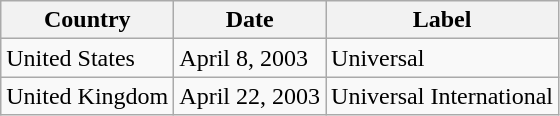<table class="wikitable">
<tr>
<th>Country</th>
<th>Date</th>
<th>Label</th>
</tr>
<tr>
<td>United States</td>
<td>April 8, 2003</td>
<td>Universal</td>
</tr>
<tr>
<td>United Kingdom</td>
<td>April 22, 2003</td>
<td>Universal International</td>
</tr>
</table>
